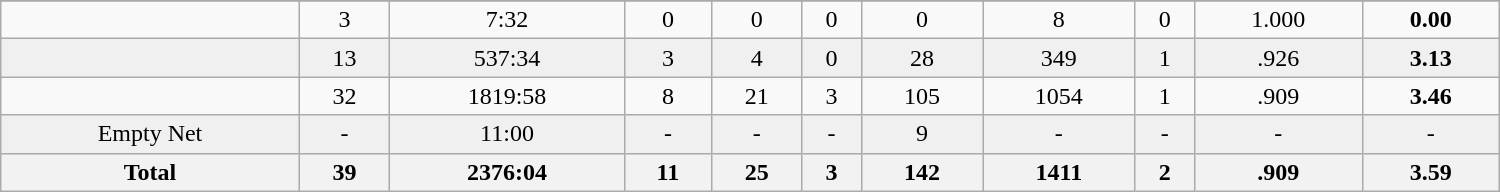<table class="wikitable sortable" width ="1000">
<tr align="center">
</tr>
<tr align="center">
<td></td>
<td>3</td>
<td>7:32</td>
<td>0</td>
<td>0</td>
<td>0</td>
<td>0</td>
<td>8</td>
<td>0</td>
<td>1.000</td>
<td><strong>0.00</strong></td>
</tr>
<tr align="center" bgcolor="f0f0f0">
<td></td>
<td>13</td>
<td>537:34</td>
<td>3</td>
<td>4</td>
<td>0</td>
<td>28</td>
<td>349</td>
<td>1</td>
<td>.926</td>
<td><strong>3.13</strong></td>
</tr>
<tr align="center" bgcolor="">
<td></td>
<td>32</td>
<td>1819:58</td>
<td>8</td>
<td>21</td>
<td>3</td>
<td>105</td>
<td>1054</td>
<td>1</td>
<td>.909</td>
<td><strong>3.46</strong></td>
</tr>
<tr align="center" bgcolor="f0f0f0">
<td>Empty Net</td>
<td>-</td>
<td>11:00</td>
<td>-</td>
<td>-</td>
<td>-</td>
<td>9</td>
<td>-</td>
<td>-</td>
<td>-</td>
<td>-</td>
</tr>
<tr>
<th>Total</th>
<th>39</th>
<th>2376:04</th>
<th>11</th>
<th>25</th>
<th>3</th>
<th>142</th>
<th>1411</th>
<th>2</th>
<th>.909</th>
<th>3.59</th>
</tr>
</table>
